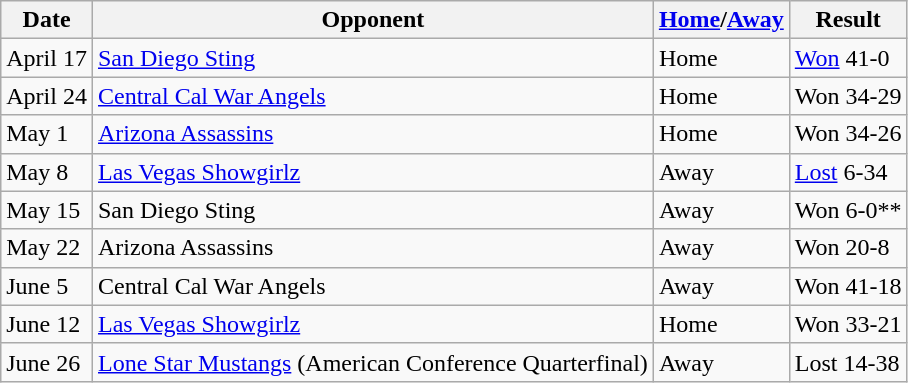<table class="wikitable">
<tr>
<th>Date</th>
<th>Opponent</th>
<th><a href='#'>Home</a>/<a href='#'>Away</a></th>
<th>Result</th>
</tr>
<tr>
<td>April 17</td>
<td><a href='#'>San Diego Sting</a></td>
<td>Home</td>
<td><a href='#'>Won</a> 41-0</td>
</tr>
<tr>
<td>April 24</td>
<td><a href='#'>Central Cal War Angels</a></td>
<td>Home</td>
<td>Won 34-29</td>
</tr>
<tr>
<td>May 1</td>
<td><a href='#'>Arizona Assassins</a></td>
<td>Home</td>
<td>Won 34-26</td>
</tr>
<tr>
<td>May 8</td>
<td><a href='#'>Las Vegas Showgirlz</a></td>
<td>Away</td>
<td><a href='#'>Lost</a> 6-34</td>
</tr>
<tr>
<td>May 15</td>
<td>San Diego Sting</td>
<td>Away</td>
<td>Won 6-0**</td>
</tr>
<tr>
<td>May 22</td>
<td>Arizona Assassins</td>
<td>Away</td>
<td>Won 20-8</td>
</tr>
<tr>
<td>June 5</td>
<td>Central Cal War Angels</td>
<td>Away</td>
<td>Won 41-18</td>
</tr>
<tr>
<td>June 12</td>
<td><a href='#'>Las Vegas Showgirlz</a></td>
<td>Home</td>
<td>Won 33-21</td>
</tr>
<tr>
<td>June 26</td>
<td><a href='#'>Lone Star Mustangs</a> (American Conference Quarterfinal)</td>
<td>Away</td>
<td>Lost 14-38</td>
</tr>
</table>
